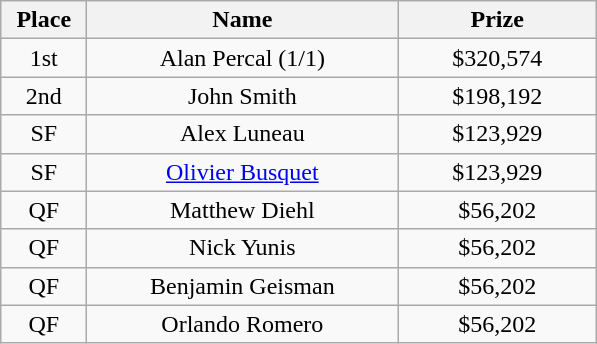<table class="wikitable">
<tr>
<th width="50">Place</th>
<th width="200">Name</th>
<th width="125">Prize</th>
</tr>
<tr>
<td align = "center">1st</td>
<td align = "center">Alan Percal (1/1)</td>
<td align = "center">$320,574</td>
</tr>
<tr>
<td align = "center">2nd</td>
<td align = "center">John Smith</td>
<td align = "center">$198,192</td>
</tr>
<tr>
<td align = "center">SF</td>
<td align = "center">Alex Luneau</td>
<td align = "center">$123,929</td>
</tr>
<tr>
<td align = "center">SF</td>
<td align = "center"><a href='#'>Olivier Busquet</a></td>
<td align = "center">$123,929</td>
</tr>
<tr>
<td align = "center">QF</td>
<td align = "center">Matthew Diehl</td>
<td align = "center">$56,202</td>
</tr>
<tr>
<td align = "center">QF</td>
<td align = "center">Nick Yunis</td>
<td align = "center">$56,202</td>
</tr>
<tr>
<td align = "center">QF</td>
<td align = "center">Benjamin Geisman</td>
<td align = "center">$56,202</td>
</tr>
<tr>
<td align = "center">QF</td>
<td align = "center">Orlando Romero</td>
<td align = "center">$56,202</td>
</tr>
</table>
